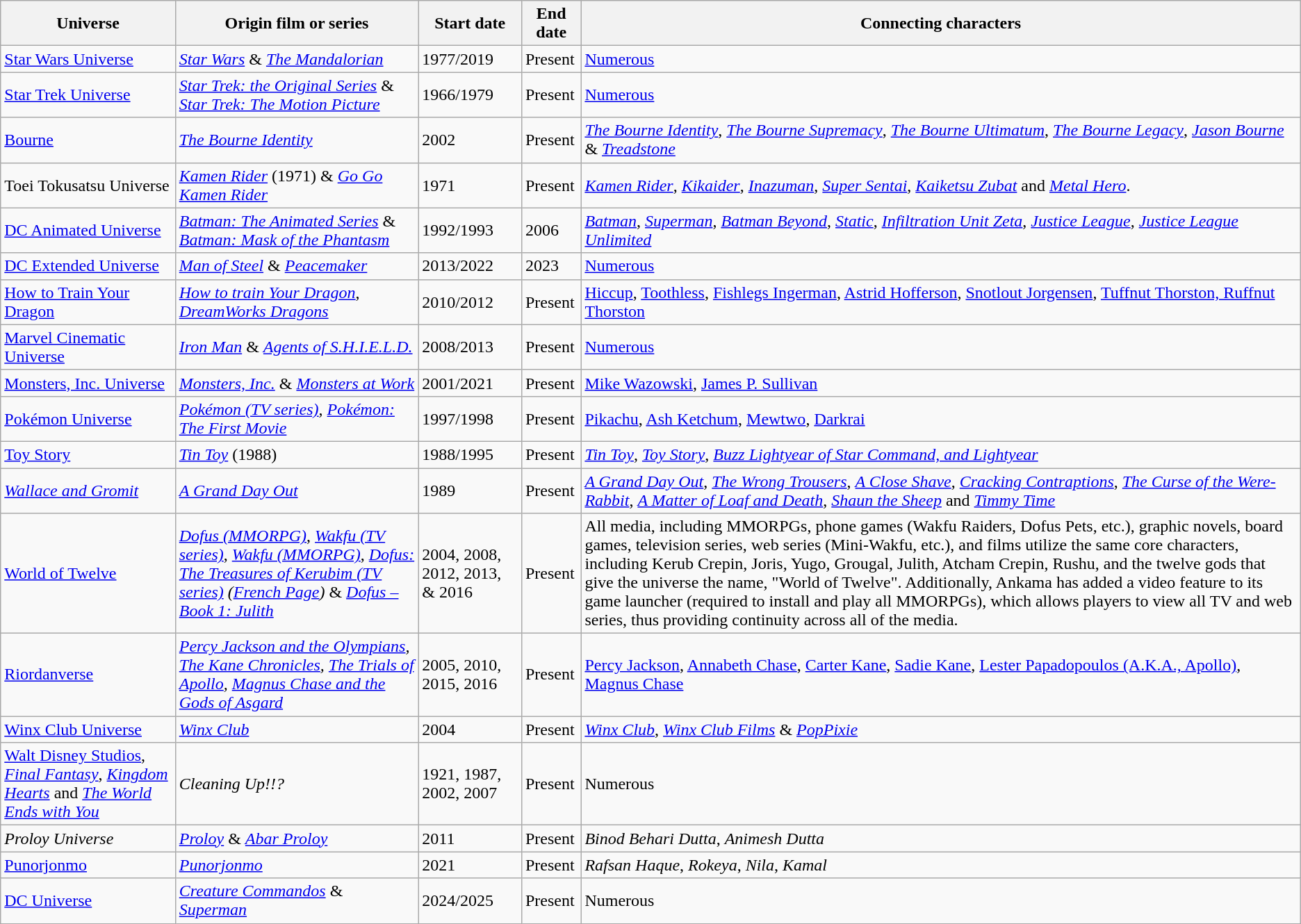<table class="wikitable sortable">
<tr>
<th>Universe</th>
<th>Origin film or series</th>
<th>Start date</th>
<th>End date</th>
<th>Connecting characters</th>
</tr>
<tr>
<td><a href='#'>Star Wars Universe</a></td>
<td><em><a href='#'>Star Wars</a></em> & <em><a href='#'>The Mandalorian</a></em></td>
<td>1977/2019</td>
<td>Present</td>
<td><a href='#'>Numerous</a></td>
</tr>
<tr>
<td><a href='#'>Star Trek Universe</a></td>
<td><em><a href='#'>Star Trek: the Original Series</a></em> & <em><a href='#'>Star Trek: The Motion Picture</a></em></td>
<td>1966/1979</td>
<td>Present</td>
<td><a href='#'>Numerous</a></td>
</tr>
<tr>
<td><a href='#'>Bourne</a></td>
<td><em><a href='#'>The Bourne Identity</a></em></td>
<td>2002</td>
<td>Present</td>
<td><em><a href='#'>The Bourne Identity</a></em>, <em><a href='#'>The Bourne Supremacy</a></em>, <em><a href='#'>The Bourne Ultimatum</a></em>, <em><a href='#'>The Bourne Legacy</a></em>, <em><a href='#'>Jason Bourne</a></em> & <em><a href='#'>Treadstone</a></em></td>
</tr>
<tr>
<td>Toei Tokusatsu Universe</td>
<td><em><a href='#'>Kamen Rider</a></em> (1971) & <em><a href='#'>Go Go Kamen Rider</a></em></td>
<td>1971</td>
<td>Present</td>
<td><em><a href='#'>Kamen Rider</a></em>, <em><a href='#'>Kikaider</a></em>, <em><a href='#'>Inazuman</a></em>, <em><a href='#'>Super Sentai</a></em>, <em><a href='#'>Kaiketsu Zubat</a></em> and <em><a href='#'>Metal Hero</a></em>.</td>
</tr>
<tr>
<td><a href='#'>DC Animated Universe</a></td>
<td><em><a href='#'>Batman: The Animated Series</a></em> & <em><a href='#'>Batman: Mask of the Phantasm</a></em></td>
<td>1992/1993</td>
<td>2006</td>
<td><em><a href='#'>Batman</a></em>, <em><a href='#'>Superman</a></em>, <em><a href='#'>Batman Beyond</a></em>, <em><a href='#'>Static</a></em>, <em><a href='#'>Infiltration Unit Zeta</a></em>, <em><a href='#'>Justice League</a></em>, <em><a href='#'>Justice League Unlimited</a></em></td>
</tr>
<tr>
<td><a href='#'>DC Extended Universe</a></td>
<td><em><a href='#'>Man of Steel</a></em> & <em><a href='#'>Peacemaker</a></em></td>
<td>2013/2022</td>
<td>2023</td>
<td><a href='#'>Numerous</a></td>
</tr>
<tr>
<td><a href='#'>How to Train Your Dragon</a></td>
<td><em><a href='#'>How to train Your Dragon</a></em>, <em><a href='#'>DreamWorks Dragons</a></em></td>
<td>2010/2012</td>
<td>Present</td>
<td><a href='#'>Hiccup</a>, <a href='#'>Toothless</a>, <a href='#'>Fishlegs Ingerman</a>, <a href='#'>Astrid Hofferson</a>, <a href='#'>Snotlout Jorgensen</a>, <a href='#'>Tuffnut Thorston, Ruffnut Thorston</a></td>
</tr>
<tr>
<td><a href='#'>Marvel Cinematic Universe</a></td>
<td><em><a href='#'>Iron Man</a></em> & <em><a href='#'>Agents of S.H.I.E.L.D.</a></em></td>
<td>2008/2013</td>
<td>Present</td>
<td><a href='#'>Numerous</a></td>
</tr>
<tr>
<td><a href='#'>Monsters, Inc. Universe</a></td>
<td><em><a href='#'>Monsters, Inc.</a></em> & <em><a href='#'>Monsters at Work</a></em></td>
<td>2001/2021</td>
<td>Present</td>
<td><a href='#'>Mike Wazowski</a>, <a href='#'>James P. Sullivan</a></td>
</tr>
<tr>
<td><a href='#'>Pokémon Universe</a></td>
<td><em><a href='#'>Pokémon (TV series)</a></em>, <em><a href='#'>Pokémon: The First Movie</a></em></td>
<td>1997/1998</td>
<td>Present</td>
<td><a href='#'>Pikachu</a>, <a href='#'>Ash Ketchum</a>, <a href='#'>Mewtwo</a>, <a href='#'>Darkrai</a></td>
</tr>
<tr>
<td><a href='#'>Toy Story</a></td>
<td><em><a href='#'>Tin Toy</a></em> (1988)</td>
<td>1988/1995</td>
<td>Present</td>
<td><em><a href='#'>Tin Toy</a></em>, <em><a href='#'>Toy Story</a></em>, <em><a href='#'>Buzz Lightyear of Star Command, and Lightyear</a></em></td>
</tr>
<tr>
<td><em><a href='#'>Wallace and Gromit</a></em></td>
<td><em><a href='#'>A Grand Day Out</a></em></td>
<td>1989</td>
<td>Present</td>
<td><em><a href='#'>A Grand Day Out</a></em>, <em><a href='#'>The Wrong Trousers</a></em>, <em><a href='#'>A Close Shave</a></em>, <em><a href='#'>Cracking Contraptions</a></em>, <em><a href='#'>The Curse of the Were-Rabbit</a></em>, <em><a href='#'>A Matter of Loaf and Death</a></em>, <em><a href='#'>Shaun the Sheep</a></em> and <em><a href='#'>Timmy Time</a></em></td>
</tr>
<tr>
<td><a href='#'>World of Twelve</a></td>
<td><em><a href='#'>Dofus (MMORPG)</a></em>, <em><a href='#'>Wakfu (TV series)</a></em>, <em><a href='#'>Wakfu (MMORPG)</a></em>, <em><a href='#'>Dofus: The Treasures of Kerubim (TV series)</a> (<a href='#'>French Page</a>)</em> & <em><a href='#'>Dofus – Book 1: Julith</a></em></td>
<td>2004, 2008, 2012, 2013, & 2016</td>
<td>Present</td>
<td>All media, including MMORPGs, phone games (Wakfu Raiders, Dofus Pets, etc.), graphic novels, board games, television series, web series (Mini-Wakfu, etc.), and films utilize the same core characters, including Kerub Crepin, Joris, Yugo, Grougal, Julith, Atcham Crepin, Rushu, and the twelve gods that give the universe the name, "World of Twelve". Additionally, Ankama has added a video feature to its game launcher (required to install and play all MMORPGs), which allows players to view all TV and web series, thus providing continuity across all of the media.</td>
</tr>
<tr>
<td><a href='#'>Riordanverse</a></td>
<td><em><a href='#'>Percy Jackson and the Olympians</a>, <a href='#'>The Kane Chronicles</a>, <a href='#'>The Trials of Apollo</a>, <a href='#'>Magnus Chase and the Gods of Asgard</a></em></td>
<td>2005, 2010, 2015, 2016</td>
<td>Present</td>
<td><a href='#'>Percy Jackson</a>, <a href='#'>Annabeth Chase</a>, <a href='#'>Carter Kane</a>, <a href='#'>Sadie Kane</a>, <a href='#'>Lester Papadopoulos (A.K.A., Apollo)</a>, <a href='#'>Magnus Chase</a></td>
</tr>
<tr>
<td><a href='#'>Winx Club Universe</a></td>
<td><em><a href='#'>Winx Club</a></em></td>
<td>2004</td>
<td>Present</td>
<td><em><a href='#'>Winx Club</a></em>, <em><a href='#'>Winx Club Films</a></em> & <em><a href='#'>PopPixie</a></em></td>
</tr>
<tr>
<td><a href='#'>Walt Disney Studios</a>, <em><a href='#'>Final Fantasy</a></em>, <em><a href='#'>Kingdom Hearts</a></em> and <em><a href='#'>The World Ends with You</a></em></td>
<td><em>Cleaning Up!!?</em></td>
<td>1921, 1987, 2002, 2007</td>
<td>Present</td>
<td>Numerous</td>
</tr>
<tr>
<td><em>Proloy Universe</em></td>
<td><em><a href='#'>Proloy</a></em> & <em><a href='#'>Abar Proloy</a></em></td>
<td>2011</td>
<td>Present</td>
<td><em>Binod Behari Dutta</em>, <em>Animesh Dutta</em></td>
</tr>
<tr>
<td><a href='#'>Punorjonmo</a></td>
<td><em><a href='#'>Punorjonmo</a></em></td>
<td>2021</td>
<td>Present</td>
<td><em>Rafsan Haque</em>, <em>Rokeya</em>, <em>Nila</em>, <em>Kamal</em></td>
</tr>
<tr>
<td><a href='#'>DC Universe</a></td>
<td><em><a href='#'>Creature Commandos</a></em> & <em><a href='#'>Superman</a></em></td>
<td>2024/2025</td>
<td>Present</td>
<td>Numerous</td>
</tr>
</table>
